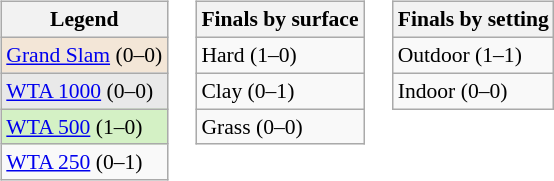<table>
<tr valign=top>
<td><br><table class="wikitable" style=font-size:90%>
<tr>
<th>Legend</th>
</tr>
<tr style=background:#f3e6d7>
<td><a href='#'>Grand Slam</a> (0–0)</td>
</tr>
<tr style=background:#e9e9e9>
<td><a href='#'>WTA 1000</a> (0–0)</td>
</tr>
<tr style=background:#d4f1c5>
<td><a href='#'>WTA 500</a> (1–0)</td>
</tr>
<tr>
<td><a href='#'>WTA 250</a> (0–1)</td>
</tr>
</table>
</td>
<td><br><table class="wikitable" style=font-size:90%>
<tr>
<th>Finals by surface</th>
</tr>
<tr>
<td>Hard (1–0)</td>
</tr>
<tr>
<td>Clay (0–1)</td>
</tr>
<tr>
<td>Grass (0–0)</td>
</tr>
</table>
</td>
<td><br><table class="wikitable" style=font-size:90%>
<tr>
<th>Finals by setting</th>
</tr>
<tr>
<td>Outdoor (1–1)</td>
</tr>
<tr>
<td>Indoor (0–0)</td>
</tr>
</table>
</td>
</tr>
</table>
